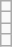<table class="wikitable">
<tr>
<td></td>
</tr>
<tr>
<td></td>
</tr>
<tr>
<td></td>
</tr>
<tr>
<td></td>
</tr>
</table>
